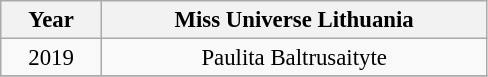<table class="wikitable sortable" style="font-size: 95%; text-align:center">
<tr>
<th width="60">Year</th>
<th width="250">Miss Universe Lithuania</th>
</tr>
<tr>
<td>2019</td>
<td>Paulita Baltrusaityte</td>
</tr>
<tr>
</tr>
</table>
